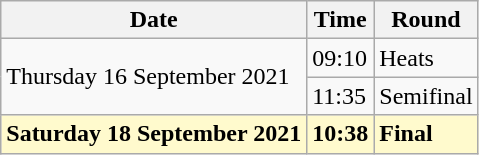<table class="wikitable">
<tr>
<th>Date</th>
<th>Time</th>
<th>Round</th>
</tr>
<tr>
<td rowspan=2>Thursday 16 September 2021</td>
<td>09:10</td>
<td>Heats</td>
</tr>
<tr>
<td>11:35</td>
<td>Semifinal</td>
</tr>
<tr>
<td style=background:lemonchiffon><strong>Saturday 18 September 2021</strong></td>
<td style=background:lemonchiffon><strong>10:38</strong></td>
<td style=background:lemonchiffon><strong>Final</strong></td>
</tr>
</table>
